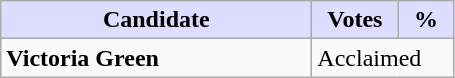<table class="wikitable">
<tr>
<th style="background:#ddf; width:200px;">Candidate</th>
<th style="background:#ddf; width:50px;">Votes</th>
<th style="background:#ddf; width:30px;">%</th>
</tr>
<tr>
<td><strong>Victoria Green</strong></td>
<td colspan="2">Acclaimed</td>
</tr>
</table>
